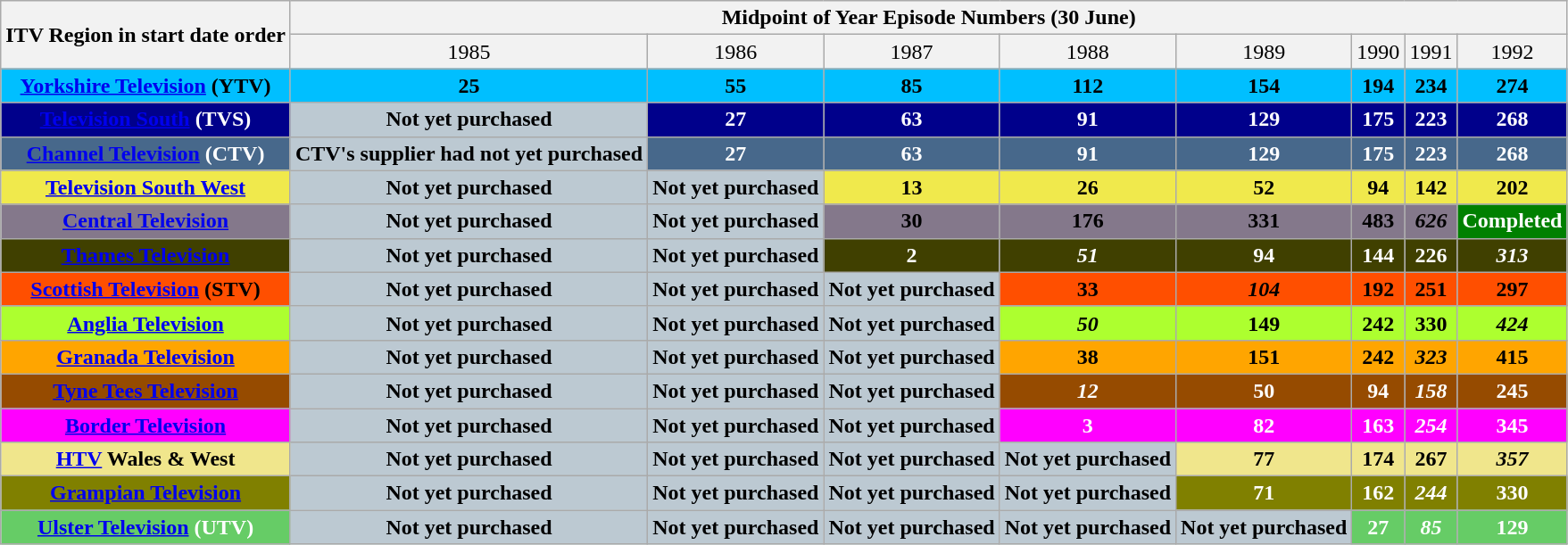<table class="wikitable">
<tr>
<td rowspan="2" bgcolor="#f2f2f2" style="text-align:center;"><strong>ITV Region in start date order</strong></td>
<td colspan="8" bgcolor="#f2f2f2" style="text-align:center;"><strong>Midpoint of Year Episode Numbers (30 June)</strong></td>
</tr>
<tr>
<td bgcolor="#f2f2f2" style="text-align:center;">1985</td>
<td bgcolor="#f2f2f2" style="text-align:center;">1986</td>
<td bgcolor="#f2f2f2" style="text-align:center;">1987</td>
<td bgcolor="#f2f2f2" style="text-align:center;">1988</td>
<td bgcolor="#f2f2f2" style="text-align:center;">1989</td>
<td bgcolor="#f2f2f2" style="text-align:center;">1990</td>
<td bgcolor="#f2f2f2" style="text-align:center;">1991</td>
<td bgcolor="#f2f2f2" style="text-align:center;">1992</td>
</tr>
<tr>
<th style="background-color: #00BFFF"><a href='#'>Yorkshire Television</a> (YTV)</th>
<th style="background-color: #00BFFF">25</th>
<th style="background-color: #00BFFF">55</th>
<th style="background-color: #00BFFF">85</th>
<th style="background-color: #00BFFF">112</th>
<th style="background-color: #00BFFF">154</th>
<th style="background-color: #00BFFF">194</th>
<th style="background-color: #00BFFF">234</th>
<th style="background-color: #00BFFF">274</th>
</tr>
<tr>
<th style="background-color: #00008B; color:#FFFFFF"><a href='#'>Television South</a> (TVS)</th>
<th style="background-color: #BCC9D2">Not yet purchased</th>
<th style="background-color: #00008B; color:#FFFFFF">27</th>
<th style="background-color: #00008B; color:#FFFFFF">63</th>
<th style="background-color: #00008B; color:#FFFFFF">91</th>
<th style="background-color: #00008B; color:#FFFFFF">129</th>
<th style="background-color: #00008B; color:#FFFFFF">175</th>
<th style="background-color: #00008B; color:#FFFFFF">223</th>
<th style="background-color: #00008B; color:#FFFFFF">268</th>
</tr>
<tr>
<th style="background-color: #47688B; color:#FFFFFF"><a href='#'>Channel Television</a> (CTV)</th>
<th style="background-color: #BCC9D2">CTV's supplier had not yet purchased</th>
<th style="background-color: #47688B; color:#FFFFFF">27</th>
<th style="background-color: #47688B; color:#FFFFFF">63</th>
<th style="background-color: #47688B; color:#FFFFFF">91</th>
<th style="background-color: #47688B; color:#FFFFFF">129</th>
<th style="background-color: #47688B; color:#FFFFFF">175</th>
<th style="background-color: #47688B; color:#FFFFFF">223</th>
<th style="background-color: #47688B; color:#FFFFFF">268</th>
</tr>
<tr>
<th style="background-color: #F0E94C"><a href='#'>Television South West</a></th>
<th style="background-color: #BCC9D2">Not yet purchased</th>
<th style="background-color: #BCC9D2">Not yet purchased</th>
<th style="background-color: #F0E94C">13</th>
<th style="background-color: #F0E94C">26</th>
<th style="background-color: #F0E94C">52</th>
<th style="background-color: #F0E94C">94</th>
<th style="background-color: #F0E94C">142</th>
<th style="background-color: #F0E94C">202</th>
</tr>
<tr>
<th style="background-color: #84788B"><a href='#'>Central Television</a></th>
<th style="background-color: #BCC9D2">Not yet purchased</th>
<th style="background-color: #BCC9D2">Not yet purchased</th>
<th style="background-color: #84788B">30</th>
<th style="background-color: #84788B">176</th>
<th style="background-color: #84788B">331</th>
<th style="background-color: #84788B">483</th>
<th style="background-color: #84788B"><em>626</em></th>
<th style="color:#FFFFFF; background-color: #008000">Completed</th>
</tr>
<tr>
<th style="color:#FFFFFF; background-color: #404000;"><a href='#'>Thames Television</a></th>
<th style="background-color: #BCC9D2">Not yet purchased</th>
<th style="background-color: #BCC9D2">Not yet purchased</th>
<th style="color:#FFFFFF; background-color: #404000;">2</th>
<th style="color:#FFFFFF; background-color: #404000;"><em>51</em></th>
<th style="color:#FFFFFF; background-color: #404000;">94</th>
<th style="color:#FFFFFF; background-color: #404000;">144</th>
<th style="color:#FFFFFF; background-color: #404000;">226</th>
<th style="color:#FFFFFF; background-color: #404000;"><em>313</em></th>
</tr>
<tr>
<th style="background-color: #ff4f00"><a href='#'>Scottish Television</a> (STV)</th>
<th style="background-color: #BCC9D2">Not yet purchased</th>
<th style="background-color: #BCC9D2">Not yet purchased</th>
<th style="background-color: #BCC9D2">Not yet purchased</th>
<th style="background-color: #ff4f00">33</th>
<th style="background-color: #ff4f00"><em>104</em></th>
<th style="background-color: #ff4f00">192</th>
<th style="background-color: #ff4f00">251</th>
<th style="background-color: #ff4f00">297</th>
</tr>
<tr ->
<th style="background-color: #ADFF2F"><a href='#'>Anglia Television</a></th>
<th style="background-color: #BCC9D2">Not yet purchased</th>
<th style="background-color: #BCC9D2">Not yet purchased</th>
<th style="background-color: #BCC9D2">Not yet purchased</th>
<th style="background-color: #ADFF2F"><em>50</em></th>
<th style="background-color: #ADFF2F">149</th>
<th style="background-color: #ADFF2F">242</th>
<th style="background-color: #ADFF2F">330</th>
<th style="background-color: #ADFF2F"><em>424</em></th>
</tr>
<tr>
<th style="background-color: #FFA500"><a href='#'>Granada Television</a></th>
<th style="background-color: #BCC9D2">Not yet purchased</th>
<th style="background-color: #BCC9D2">Not yet purchased</th>
<th style="background-color: #BCC9D2">Not yet purchased</th>
<th style="background-color: #FFA500">38</th>
<th style="background-color: #FFA500">151</th>
<th style="background-color: #FFA500">242</th>
<th style="background-color: #FFA500"><em>323</em></th>
<th style="background-color: #FFA500">415</th>
</tr>
<tr>
<th style="color:#FFFFFF; background-color: #964B00"><a href='#'>Tyne Tees Television</a></th>
<th style="background-color: #BCC9D2">Not yet purchased</th>
<th style="background-color: #BCC9D2">Not yet purchased</th>
<th style="background-color: #BCC9D2">Not yet purchased</th>
<th style="color:#FFFFFF; background-color: #964B00"><em>12</em></th>
<th style="color:#FFFFFF; background-color: #964B00">50</th>
<th style="color:#FFFFFF; background-color: #964B00">94</th>
<th style="color:#FFFFFF; background-color: #964B00"><em>158</em></th>
<th style="color:#FFFFFF; background-color: #964B00">245</th>
</tr>
<tr>
<th style="color:#FFFFFF; background-color: #ff00ff"><a href='#'>Border Television</a></th>
<th style="background-color: #BCC9D2">Not yet purchased</th>
<th style="background-color: #BCC9D2">Not yet purchased</th>
<th style="background-color: #BCC9D2">Not yet purchased</th>
<th style="color:#FFFFFF; background-color: #ff00ff">3</th>
<th style="color:#FFFFFF; background-color: #ff00ff">82</th>
<th style="color:#FFFFFF; background-color: #ff00ff">163</th>
<th style="color:#FFFFFF; background-color: #ff00ff"><em>254</em></th>
<th style="color:#FFFFFF; background-color: #ff00ff">345</th>
</tr>
<tr>
<th style="background-color: #F0E68C"><a href='#'>HTV</a> Wales & West</th>
<th style="background-color: #BCC9D2">Not yet purchased</th>
<th style="background-color: #BCC9D2">Not yet purchased</th>
<th style="background-color: #BCC9D2">Not yet purchased</th>
<th style="background-color: #BCC9D2">Not yet purchased</th>
<th style="background-color: #F0E68C">77</th>
<th style="background-color: #F0E68C">174</th>
<th style="background-color: #F0E68C">267</th>
<th style="background-color: #F0E68C"><em>357</em></th>
</tr>
<tr>
<th style="color:#FFFFFF; background-color: #808000"><a href='#'>Grampian Television</a></th>
<th style="background-color: #BCC9D2">Not yet purchased</th>
<th style="background-color: #BCC9D2">Not yet purchased</th>
<th style="background-color: #BCC9D2">Not yet purchased</th>
<th style="background-color: #BCC9D2">Not yet purchased</th>
<th style="color:#FFFFFF; background-color: #808000">71</th>
<th style="color:#FFFFFF; background-color: #808000">162</th>
<th style="color:#FFFFFF; background-color: #808000"><em>244</em></th>
<th style="color:#FFFFFF; background-color: #808000">330</th>
</tr>
<tr>
<th style="color:#FFFFFF; background-color: #66CC66;"><a href='#'>Ulster Television</a> (UTV)</th>
<th style="background-color: #BCC9D2">Not yet purchased</th>
<th style="background-color: #BCC9D2">Not yet purchased</th>
<th style="background-color: #BCC9D2">Not yet purchased</th>
<th style="background-color: #BCC9D2">Not yet purchased</th>
<th style="background-color: #BCC9D2">Not yet purchased</th>
<th style="color:#FFFFFF; background-color: #66CC66;">27</th>
<th style="color:#FFFFFF; background-color: #66CC66;"><em>85</em></th>
<th style="color:#FFFFFF; background-color: #66CC66;">129</th>
</tr>
</table>
